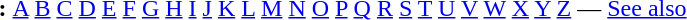<table id="toc" border="0">
<tr>
<th>:</th>
<td><a href='#'>A</a> <a href='#'>B</a> <a href='#'>C</a> <a href='#'>D</a> <a href='#'>E</a> <a href='#'>F</a> <a href='#'>G</a> <a href='#'>H</a> <a href='#'>I</a> <a href='#'>J</a> <a href='#'>K</a> <a href='#'>L</a> <a href='#'>M</a> <a href='#'>N</a> <a href='#'>O</a> <a href='#'>P</a> <a href='#'>Q</a> <a href='#'>R</a> <a href='#'>S</a> <a href='#'>T</a> <a href='#'>U</a> <a href='#'>V</a> <a href='#'>W</a> <a href='#'>X</a> <a href='#'>Y</a>  <a href='#'>Z</a> — <a href='#'>See also</a></td>
</tr>
</table>
